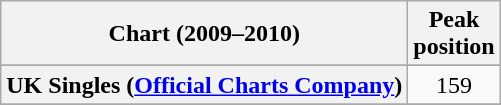<table class="wikitable sortable plainrowheaders" style="text-align:center">
<tr>
<th>Chart (2009–2010)</th>
<th>Peak<br>position</th>
</tr>
<tr>
</tr>
<tr>
</tr>
<tr>
</tr>
<tr>
</tr>
<tr>
</tr>
<tr>
</tr>
<tr>
<th scope="row">UK Singles (<a href='#'>Official Charts Company</a>)</th>
<td>159</td>
</tr>
<tr>
</tr>
<tr>
</tr>
<tr>
</tr>
<tr>
</tr>
<tr>
</tr>
<tr>
</tr>
</table>
